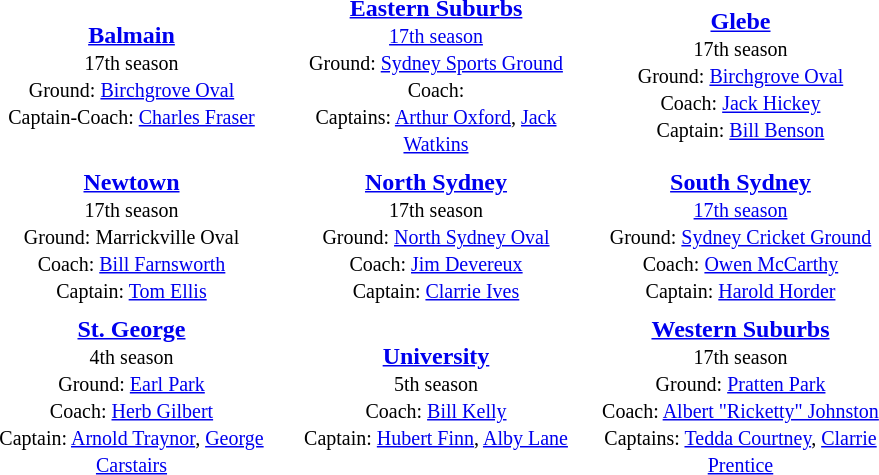<table align="center" class="toccolours" style="text-valign: center;" cellpadding=3 cellspacing=2>
<tr>
<th width=195></th>
<th width=195></th>
<th width=195></th>
</tr>
<tr>
<td align="center"><strong><a href='#'>Balmain</a></strong><br><small>17th season<br>Ground: <a href='#'>Birchgrove Oval</a><br>Captain-Coach: <a href='#'>Charles Fraser</a> <br></small></td>
<td align="center"><strong><a href='#'>Eastern Suburbs</a></strong><br><small><a href='#'>17th season</a><br>Ground: <a href='#'>Sydney Sports Ground</a> <br>Coach: <br>Captains: <a href='#'>Arthur Oxford</a>, <a href='#'>Jack Watkins</a> </small></td>
<td align="center"><strong><a href='#'>Glebe</a></strong><br><small>17th season<br>Ground: <a href='#'>Birchgrove Oval</a>  <br>Coach: <a href='#'>Jack Hickey</a> <br>Captain: <a href='#'>Bill Benson</a> </small></td>
</tr>
<tr>
<td align="center"><strong><a href='#'>Newtown</a></strong><br><small>17th season<br>Ground: Marrickville Oval <br>Coach: <a href='#'>Bill Farnsworth</a><br>Captain: <a href='#'>Tom Ellis</a> </small></td>
<td align="center"><strong><a href='#'>North Sydney</a></strong><br><small>17th season<br>Ground: <a href='#'>North Sydney Oval</a> <br>Coach: <a href='#'>Jim Devereux</a><br>Captain: <a href='#'>Clarrie Ives</a> </small></td>
<td align="center"><strong><a href='#'>South Sydney</a></strong><br><small><a href='#'>17th season</a><br>Ground: <a href='#'>Sydney Cricket Ground</a> <br>Coach: <a href='#'>Owen McCarthy</a> <br>Captain: <a href='#'>Harold Horder</a> </small></td>
</tr>
<tr>
<td align="center"><strong><a href='#'>St. George</a></strong><br><small>4th season<br>Ground: <a href='#'>Earl Park</a> <br>Coach: <a href='#'>Herb Gilbert</a> <br>Captain: <a href='#'>Arnold Traynor</a>, <a href='#'>George Carstairs</a> </small></td>
<td align="center"><strong><a href='#'>University</a></strong><br><small>5th season<br>Coach: <a href='#'>Bill Kelly</a><br>Captain: <a href='#'>Hubert Finn</a>, <a href='#'>Alby Lane</a> </small></td>
<td align="center"><strong><a href='#'>Western Suburbs</a></strong><br><small>17th season<br>Ground: <a href='#'>Pratten Park</a> <br>Coach: <a href='#'>Albert "Ricketty" Johnston</a> <br>Captains: <a href='#'>Tedda Courtney</a>, <a href='#'>Clarrie Prentice</a>  </small></td>
</tr>
</table>
